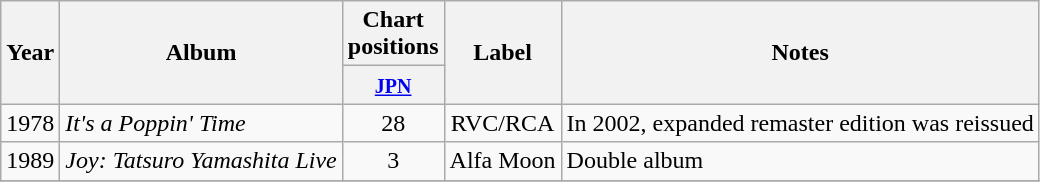<table class="wikitable">
<tr>
<th rowspan="2">Year</th>
<th rowspan="2">Album</th>
<th>Chart<br>positions</th>
<th rowspan="2">Label</th>
<th rowspan="2">Notes</th>
</tr>
<tr>
<th><small><a href='#'>JPN</a></small><br></th>
</tr>
<tr>
<td>1978</td>
<td><em>It's a Poppin' Time</em></td>
<td align="center">28</td>
<td align="center">RVC/RCA</td>
<td>In 2002, expanded remaster edition was reissued</td>
</tr>
<tr>
<td>1989</td>
<td><em>Joy: Tatsuro Yamashita Live</em></td>
<td align="center">3</td>
<td align="center">Alfa Moon</td>
<td>Double album</td>
</tr>
<tr>
</tr>
</table>
